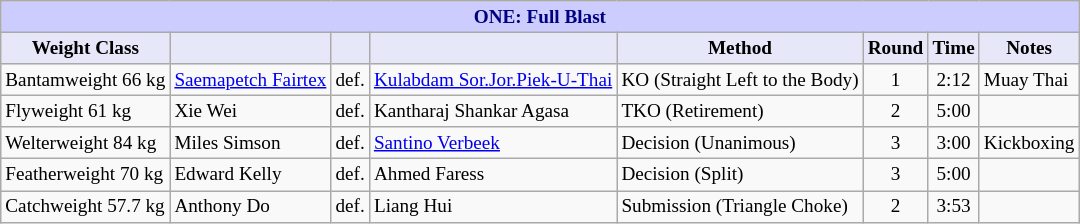<table class="wikitable" style="font-size: 80%;">
<tr>
<th colspan="8" style="background-color: #ccf; color: #000080; text-align: center;"><strong>ONE: Full Blast</strong></th>
</tr>
<tr>
<th colspan="1" style="background-color: #E6E8FA; color: #000000; text-align: center;">Weight Class</th>
<th colspan="1" style="background-color: #E6E8FA; color: #000000; text-align: center;"></th>
<th colspan="1" style="background-color: #E6E8FA; color: #000000; text-align: center;"></th>
<th colspan="1" style="background-color: #E6E8FA; color: #000000; text-align: center;"></th>
<th colspan="1" style="background-color: #E6E8FA; color: #000000; text-align: center;">Method</th>
<th colspan="1" style="background-color: #E6E8FA; color: #000000; text-align: center;">Round</th>
<th colspan="1" style="background-color: #E6E8FA; color: #000000; text-align: center;">Time</th>
<th colspan="1" style="background-color: #E6E8FA; color: #000000; text-align: center;">Notes</th>
</tr>
<tr>
<td>Bantamweight 66 kg</td>
<td> <a href='#'>Saemapetch Fairtex</a></td>
<td>def.</td>
<td> <a href='#'>Kulabdam Sor.Jor.Piek-U-Thai</a></td>
<td>KO (Straight Left to the Body)</td>
<td align=center>1</td>
<td align=center>2:12</td>
<td>Muay Thai</td>
</tr>
<tr>
<td>Flyweight 61 kg</td>
<td> Xie Wei</td>
<td>def.</td>
<td> Kantharaj Shankar Agasa</td>
<td>TKO (Retirement)</td>
<td align=center>2</td>
<td align=center>5:00</td>
<td></td>
</tr>
<tr>
<td>Welterweight 84 kg</td>
<td> Miles Simson</td>
<td>def.</td>
<td> <a href='#'>Santino Verbeek</a></td>
<td>Decision (Unanimous)</td>
<td align=center>3</td>
<td align=center>3:00</td>
<td>Kickboxing</td>
</tr>
<tr>
<td>Featherweight 70 kg</td>
<td> Edward Kelly</td>
<td>def.</td>
<td> Ahmed Faress</td>
<td>Decision (Split)</td>
<td align=center>3</td>
<td align=center>5:00</td>
<td></td>
</tr>
<tr>
<td>Catchweight 57.7 kg</td>
<td> Anthony Do</td>
<td>def.</td>
<td> Liang Hui</td>
<td>Submission (Triangle Choke)</td>
<td align=center>2</td>
<td align=center>3:53</td>
<td></td>
</tr>
</table>
